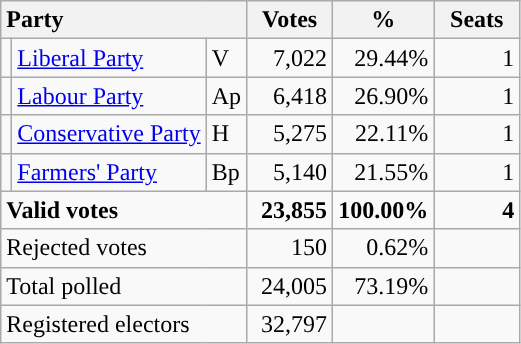<table class="wikitable" border="1" style="text-align:right;">
<tr>
<th style="text-align:left;" colspan=3>Party</th>
<th align=center width="50">Votes</th>
<th align=center width="50">%</th>
<th align=center width="50">Seats</th>
</tr>
<tr>
<td style="color:inherit;background:"></td>
<td align=left><a href='#'>Liberal Party</a></td>
<td align=left>V</td>
<td>7,022</td>
<td>29.44%</td>
<td>1</td>
</tr>
<tr>
<td style="color:inherit;background:"></td>
<td align=left><a href='#'>Labour Party</a></td>
<td align=left>Ap</td>
<td>6,418</td>
<td>26.90%</td>
<td>1</td>
</tr>
<tr>
<td style="color:inherit;background:"></td>
<td align=left><a href='#'>Conservative Party</a></td>
<td align=left>H</td>
<td>5,275</td>
<td>22.11%</td>
<td>1</td>
</tr>
<tr>
<td style="color:inherit;background:"></td>
<td align=left><a href='#'>Farmers' Party</a></td>
<td align=left>Bp</td>
<td>5,140</td>
<td>21.55%</td>
<td>1</td>
</tr>
<tr style="font-weight:bold">
<td align=left colspan=3>Valid votes</td>
<td>23,855</td>
<td>100.00%</td>
<td>4</td>
</tr>
<tr>
<td align=left colspan=3>Rejected votes</td>
<td>150</td>
<td>0.62%</td>
<td></td>
</tr>
<tr>
<td align=left colspan=3>Total polled</td>
<td>24,005</td>
<td>73.19%</td>
<td></td>
</tr>
<tr>
<td align=left colspan=3>Registered electors</td>
<td>32,797</td>
<td></td>
<td></td>
</tr>
</table>
